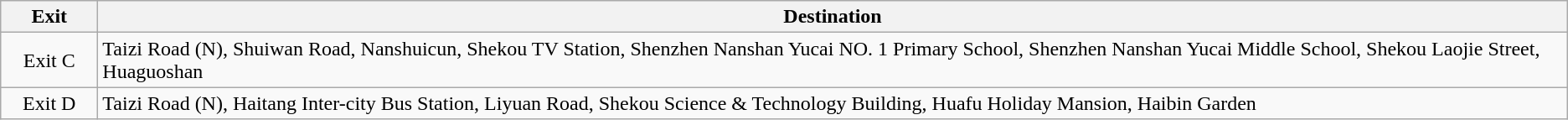<table class="wikitable">
<tr>
<th style="width:70px">Exit</th>
<th>Destination</th>
</tr>
<tr>
<td style="text-align:center;">Exit C</td>
<td>Taizi Road (N), Shuiwan Road, Nanshuicun, Shekou TV Station, Shenzhen Nanshan Yucai NO. 1 Primary School, Shenzhen Nanshan Yucai Middle School, Shekou Laojie Street, Huaguoshan</td>
</tr>
<tr>
<td style="text-align:center;">Exit D</td>
<td>Taizi Road (N), Haitang Inter-city Bus Station, Liyuan Road, Shekou Science & Technology Building, Huafu Holiday Mansion, Haibin Garden</td>
</tr>
</table>
